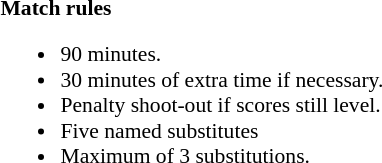<table width=100% style="font-size: 90%">
<tr>
<td width=50% valign=top><br><strong>Match rules</strong><ul><li>90 minutes.</li><li>30 minutes of extra time if necessary.</li><li>Penalty shoot-out if scores still level.</li><li>Five named substitutes</li><li>Maximum of 3 substitutions.</li></ul></td>
</tr>
</table>
